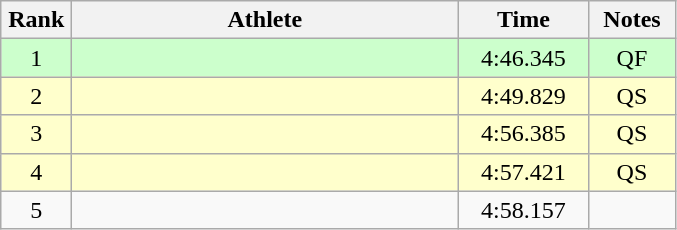<table class=wikitable style="text-align:center">
<tr>
<th width=40>Rank</th>
<th width=250>Athlete</th>
<th width=80>Time</th>
<th width=50>Notes</th>
</tr>
<tr bgcolor="ccffcc">
<td>1</td>
<td align=left></td>
<td>4:46.345</td>
<td>QF</td>
</tr>
<tr bgcolor="#ffffcc">
<td>2</td>
<td align=left></td>
<td>4:49.829</td>
<td>QS</td>
</tr>
<tr bgcolor="#ffffcc">
<td>3</td>
<td align=left></td>
<td>4:56.385</td>
<td>QS</td>
</tr>
<tr bgcolor="#ffffcc">
<td>4</td>
<td align=left></td>
<td>4:57.421</td>
<td>QS</td>
</tr>
<tr>
<td>5</td>
<td align=left></td>
<td>4:58.157</td>
<td></td>
</tr>
</table>
